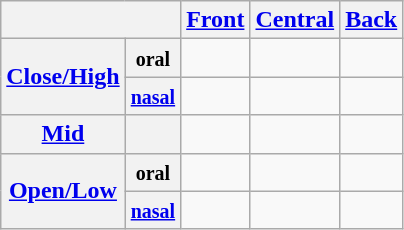<table class="wikitable" style=text-align:center>
<tr>
<th colspan=2></th>
<th scope="col"><a href='#'>Front</a></th>
<th scope="col"><a href='#'>Central</a></th>
<th scope="col"><a href='#'>Back</a></th>
</tr>
<tr>
<th rowspan="2" scope="row"><a href='#'>Close/High</a></th>
<th scope="row"><small>oral</small></th>
<td> </td>
<td></td>
<td> </td>
</tr>
<tr>
<th scope="row"><small><a href='#'>nasal</a></small></th>
<td> </td>
<td></td>
<td> </td>
</tr>
<tr>
<th scope="row"><a href='#'>Mid</a></th>
<th></th>
<td> </td>
<td></td>
<td> </td>
</tr>
<tr>
<th rowspan="2" scope="row"><a href='#'>Open/Low</a></th>
<th scope="row"><small>oral</small></th>
<td></td>
<td> </td>
<td></td>
</tr>
<tr>
<th scope="row"><small><a href='#'>nasal</a></small></th>
<td></td>
<td> </td>
<td></td>
</tr>
</table>
